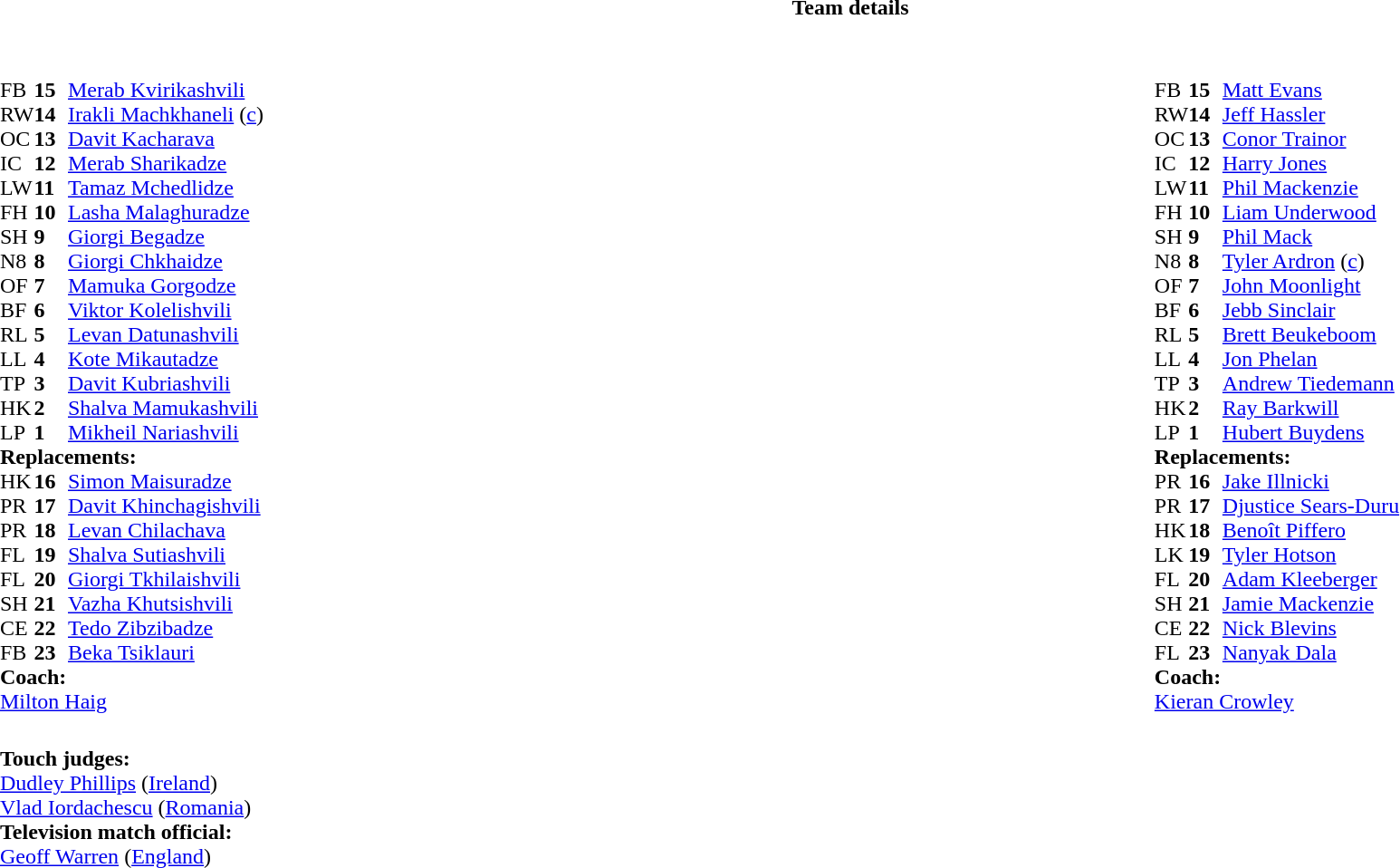<table border="0" width="100%" class="collapsible collapsed">
<tr>
<th>Team details</th>
</tr>
<tr>
<td><br><table width="100%">
<tr>
<td valign="top" width="50%"><br><table style="font-size: 100%" cellspacing="0" cellpadding="0">
<tr>
<th width="25"></th>
<th width="25"></th>
</tr>
<tr>
<td>FB</td>
<td><strong>15</strong></td>
<td><a href='#'>Merab Kvirikashvili</a></td>
</tr>
<tr>
<td>RW</td>
<td><strong>14</strong></td>
<td><a href='#'>Irakli Machkhaneli</a> (<a href='#'>c</a>)</td>
<td></td>
<td></td>
</tr>
<tr>
<td>OC</td>
<td><strong>13</strong></td>
<td><a href='#'>Davit Kacharava</a></td>
</tr>
<tr>
<td>IC</td>
<td><strong>12</strong></td>
<td><a href='#'>Merab Sharikadze</a></td>
</tr>
<tr>
<td>LW</td>
<td><strong>11</strong></td>
<td><a href='#'>Tamaz Mchedlidze</a></td>
</tr>
<tr>
<td>FH</td>
<td><strong>10</strong></td>
<td><a href='#'>Lasha Malaghuradze</a></td>
</tr>
<tr>
<td>SH</td>
<td><strong>9</strong></td>
<td><a href='#'>Giorgi Begadze</a></td>
</tr>
<tr>
<td>N8</td>
<td><strong>8</strong></td>
<td><a href='#'>Giorgi Chkhaidze</a></td>
</tr>
<tr>
<td>OF</td>
<td><strong>7</strong></td>
<td><a href='#'>Mamuka Gorgodze</a></td>
</tr>
<tr>
<td>BF</td>
<td><strong>6</strong></td>
<td><a href='#'>Viktor Kolelishvili</a></td>
<td></td>
</tr>
<tr>
<td>RL</td>
<td><strong>5</strong></td>
<td><a href='#'>Levan Datunashvili</a></td>
<td></td>
<td></td>
</tr>
<tr>
<td>LL</td>
<td><strong>4</strong></td>
<td><a href='#'>Kote Mikautadze</a></td>
<td></td>
<td></td>
</tr>
<tr>
<td>TP</td>
<td><strong>3</strong></td>
<td><a href='#'>Davit Kubriashvili</a></td>
<td></td>
<td></td>
</tr>
<tr>
<td>HK</td>
<td><strong>2</strong></td>
<td><a href='#'>Shalva Mamukashvili</a></td>
<td></td>
<td></td>
</tr>
<tr>
<td>LP</td>
<td><strong>1</strong></td>
<td><a href='#'>Mikheil Nariashvili</a></td>
<td></td>
<td></td>
</tr>
<tr>
<td colspan=3><strong>Replacements:</strong></td>
</tr>
<tr>
<td>HK</td>
<td><strong>16</strong></td>
<td><a href='#'>Simon Maisuradze</a></td>
<td></td>
<td></td>
</tr>
<tr>
<td>PR</td>
<td><strong>17</strong></td>
<td><a href='#'>Davit Khinchagishvili</a></td>
<td></td>
<td></td>
</tr>
<tr>
<td>PR</td>
<td><strong>18</strong></td>
<td><a href='#'>Levan Chilachava</a></td>
<td></td>
<td></td>
</tr>
<tr>
<td>FL</td>
<td><strong>19</strong></td>
<td><a href='#'>Shalva Sutiashvili</a></td>
<td></td>
<td></td>
</tr>
<tr>
<td>FL</td>
<td><strong>20</strong></td>
<td><a href='#'>Giorgi Tkhilaishvili</a></td>
<td></td>
<td></td>
</tr>
<tr>
<td>SH</td>
<td><strong>21</strong></td>
<td><a href='#'>Vazha Khutsishvili</a></td>
</tr>
<tr>
<td>CE</td>
<td><strong>22</strong></td>
<td><a href='#'>Tedo Zibzibadze</a></td>
<td></td>
<td></td>
</tr>
<tr>
<td>FB</td>
<td><strong>23</strong></td>
<td><a href='#'>Beka Tsiklauri</a></td>
</tr>
<tr>
<td colspan=3><strong>Coach:</strong></td>
</tr>
<tr>
<td colspan="4"> <a href='#'>Milton Haig</a></td>
</tr>
</table>
</td>
<td valign="top" width="50%"><br><table style="font-size: 100%" cellspacing="0" cellpadding="0" align="center">
<tr>
<th width="25"></th>
<th width="25"></th>
</tr>
<tr>
<td>FB</td>
<td><strong>15</strong></td>
<td><a href='#'>Matt Evans</a></td>
</tr>
<tr>
<td>RW</td>
<td><strong>14</strong></td>
<td><a href='#'>Jeff Hassler</a></td>
</tr>
<tr>
<td>OC</td>
<td><strong>13</strong></td>
<td><a href='#'>Conor Trainor</a></td>
</tr>
<tr>
<td>IC</td>
<td><strong>12</strong></td>
<td><a href='#'>Harry Jones</a></td>
</tr>
<tr>
<td>LW</td>
<td><strong>11</strong></td>
<td><a href='#'>Phil Mackenzie</a></td>
</tr>
<tr>
<td>FH</td>
<td><strong>10</strong></td>
<td><a href='#'>Liam Underwood</a></td>
<td></td>
<td></td>
</tr>
<tr>
<td>SH</td>
<td><strong>9</strong></td>
<td><a href='#'>Phil Mack</a></td>
<td></td>
<td></td>
</tr>
<tr>
<td>N8</td>
<td><strong>8</strong></td>
<td><a href='#'>Tyler Ardron</a> (<a href='#'>c</a>)</td>
<td></td>
</tr>
<tr>
<td>OF</td>
<td><strong>7</strong></td>
<td><a href='#'>John Moonlight</a></td>
</tr>
<tr>
<td>BF</td>
<td><strong>6</strong></td>
<td><a href='#'>Jebb Sinclair</a></td>
</tr>
<tr>
<td>RL</td>
<td><strong>5</strong></td>
<td><a href='#'>Brett Beukeboom</a></td>
</tr>
<tr>
<td>LL</td>
<td><strong>4</strong></td>
<td><a href='#'>Jon Phelan</a></td>
<td></td>
<td></td>
</tr>
<tr>
<td>TP</td>
<td><strong>3</strong></td>
<td><a href='#'>Andrew Tiedemann</a></td>
<td></td>
<td></td>
</tr>
<tr>
<td>HK</td>
<td><strong>2</strong></td>
<td><a href='#'>Ray Barkwill</a></td>
<td></td>
<td></td>
</tr>
<tr>
<td>LP</td>
<td><strong>1</strong></td>
<td><a href='#'>Hubert Buydens</a></td>
</tr>
<tr>
<td colspan=3><strong>Replacements:</strong></td>
</tr>
<tr>
<td>PR</td>
<td><strong>16</strong></td>
<td><a href='#'>Jake Illnicki</a></td>
<td></td>
<td></td>
</tr>
<tr>
<td>PR</td>
<td><strong>17</strong></td>
<td><a href='#'>Djustice Sears-Duru</a></td>
<td></td>
<td></td>
</tr>
<tr>
<td>HK</td>
<td><strong>18</strong></td>
<td><a href='#'>Benoît Piffero</a></td>
</tr>
<tr>
<td>LK</td>
<td><strong>19</strong></td>
<td><a href='#'>Tyler Hotson</a></td>
<td></td>
<td></td>
</tr>
<tr>
<td>FL</td>
<td><strong>20</strong></td>
<td><a href='#'>Adam Kleeberger</a></td>
</tr>
<tr>
<td>SH</td>
<td><strong>21</strong></td>
<td><a href='#'>Jamie Mackenzie</a></td>
<td></td>
<td></td>
</tr>
<tr>
<td>CE</td>
<td><strong>22</strong></td>
<td><a href='#'>Nick Blevins</a></td>
<td></td>
<td></td>
</tr>
<tr>
<td>FL</td>
<td><strong>23</strong></td>
<td><a href='#'>Nanyak Dala</a></td>
<td></td>
<td></td>
</tr>
<tr>
<td colspan=3><strong>Coach:</strong></td>
</tr>
<tr>
<td colspan="4"> <a href='#'>Kieran Crowley</a></td>
</tr>
</table>
</td>
</tr>
</table>
<table width=100% style="font-size: 100%">
<tr>
<td><br><strong>Touch judges:</strong>
<br><a href='#'>Dudley Phillips</a> (<a href='#'>Ireland</a>)
<br><a href='#'>Vlad Iordachescu</a> (<a href='#'>Romania</a>)
<br><strong>Television match official:</strong>
<br><a href='#'>Geoff Warren</a> (<a href='#'>England</a>)</td>
</tr>
</table>
</td>
</tr>
</table>
